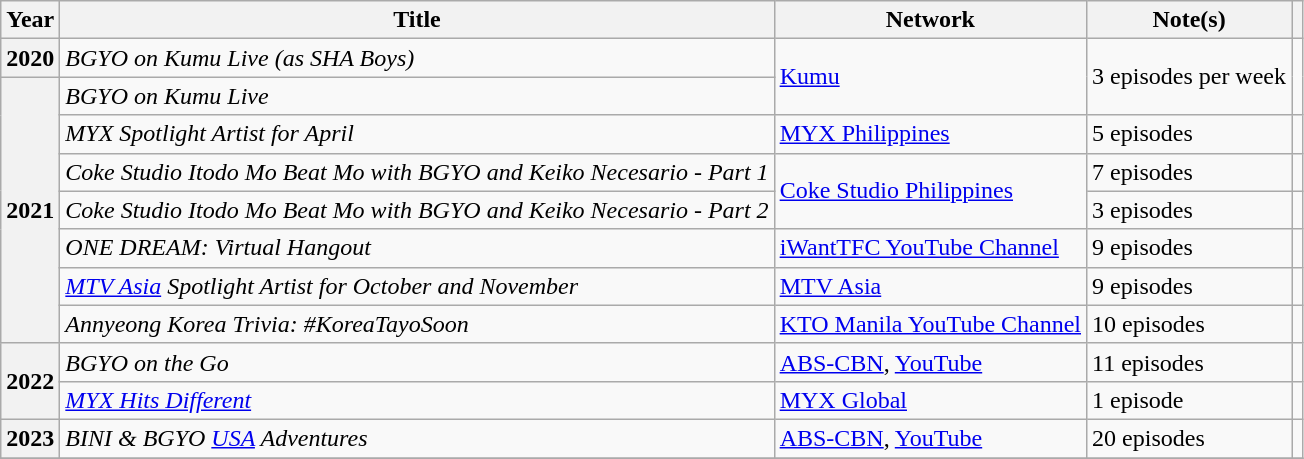<table class="wikitable sortable plainrowheaders" style="text-align:left;">
<tr>
<th scope="col">Year</th>
<th scope="col">Title</th>
<th>Network</th>
<th scope="col">Note(s)</th>
<th scope="col"></th>
</tr>
<tr>
<th rowspan=1>2020</th>
<td><em>BGYO on Kumu Live (as SHA Boys)</em></td>
<td rowspan=2><a href='#'>Kumu</a></td>
<td rowspan=2>3 episodes per week</td>
<td style="text-align:center" rowspan=2></td>
</tr>
<tr>
<th rowspan=7>2021</th>
<td><em>BGYO on Kumu Live</em></td>
</tr>
<tr>
<td><em>MYX Spotlight Artist for April</em></td>
<td><a href='#'>MYX Philippines</a></td>
<td>5 episodes</td>
<td style="text-align:center"></td>
</tr>
<tr>
<td><em>Coke Studio Itodo Mo Beat Mo with BGYO and Keiko Necesario - Part 1</em></td>
<td rowspan=2><a href='#'>Coke Studio Philippines</a></td>
<td>7 episodes</td>
<td style="text-align:center"></td>
</tr>
<tr>
<td><em>Coke Studio Itodo Mo Beat Mo with BGYO and Keiko Necesario - Part 2</em></td>
<td>3 episodes</td>
<td style="text-align:center"></td>
</tr>
<tr>
<td><em>ONE DREAM: Virtual Hangout</em></td>
<td><a href='#'>iWantTFC YouTube Channel</a></td>
<td>9 episodes</td>
<td style="text-align:center"></td>
</tr>
<tr>
<td><em><a href='#'>MTV Asia</a> Spotlight Artist for October and November</em></td>
<td><a href='#'>MTV Asia</a></td>
<td>9 episodes</td>
<td style="text-align:center"></td>
</tr>
<tr>
<td><em>Annyeong Korea Trivia: #KoreaTayoSoon</em></td>
<td><a href='#'>KTO Manila YouTube Channel</a></td>
<td>10 episodes</td>
<td style="text-align:center"></td>
</tr>
<tr>
<th rowspan=2>2022</th>
<td><em>BGYO on the Go</em></td>
<td><a href='#'>ABS-CBN</a>, <a href='#'>YouTube</a></td>
<td>11 episodes</td>
<td style="text-align:center"></td>
</tr>
<tr>
<td><em><a href='#'>MYX Hits Different</a></em></td>
<td><a href='#'>MYX Global</a></td>
<td>1 episode</td>
<td style="text-align:center"></td>
</tr>
<tr>
<th rowspan=1>2023</th>
<td><em>BINI & BGYO <a href='#'>USA</a> Adventures</em></td>
<td><a href='#'>ABS-CBN</a>, <a href='#'>YouTube</a></td>
<td>20 episodes</td>
<td style="text-align:center"></td>
</tr>
<tr>
</tr>
</table>
